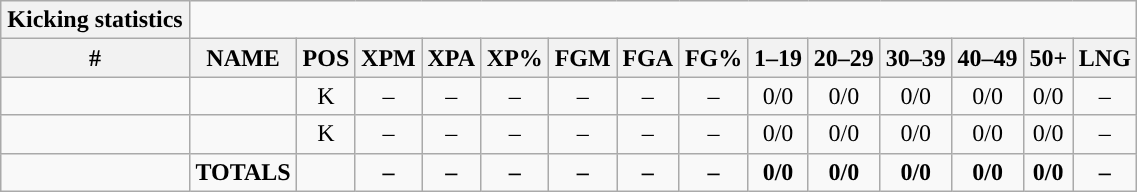<table style="width:60%; text-align:center;" class="wikitable collapsible collapsed">
<tr>
<th style="text-align:center; ">Kicking statistics</th>
</tr>
<tr>
<th>#</th>
<th>NAME</th>
<th>POS</th>
<th>XPM</th>
<th>XPA</th>
<th>XP%</th>
<th>FGM</th>
<th>FGA</th>
<th>FG%</th>
<th>1–19</th>
<th>20–29</th>
<th>30–39</th>
<th>40–49</th>
<th>50+</th>
<th>LNG</th>
</tr>
<tr>
<td></td>
<td></td>
<td>K</td>
<td>–</td>
<td>–</td>
<td>–</td>
<td>–</td>
<td>–</td>
<td>–</td>
<td>0/0</td>
<td>0/0</td>
<td>0/0</td>
<td>0/0</td>
<td>0/0</td>
<td>–</td>
</tr>
<tr>
<td></td>
<td></td>
<td>K</td>
<td>–</td>
<td>–</td>
<td>–</td>
<td>–</td>
<td>–</td>
<td>–</td>
<td>0/0</td>
<td>0/0</td>
<td>0/0</td>
<td>0/0</td>
<td>0/0</td>
<td>–</td>
</tr>
<tr>
<td></td>
<td><strong>TOTALS</strong></td>
<td></td>
<td><strong>–</strong></td>
<td><strong>–</strong></td>
<td><strong>–</strong></td>
<td><strong>–</strong></td>
<td><strong>–</strong></td>
<td><strong>–</strong></td>
<td><strong>0/0</strong></td>
<td><strong>0/0</strong></td>
<td><strong>0/0</strong></td>
<td><strong>0/0</strong></td>
<td><strong>0/0</strong></td>
<td><strong>–</strong></td>
</tr>
</table>
